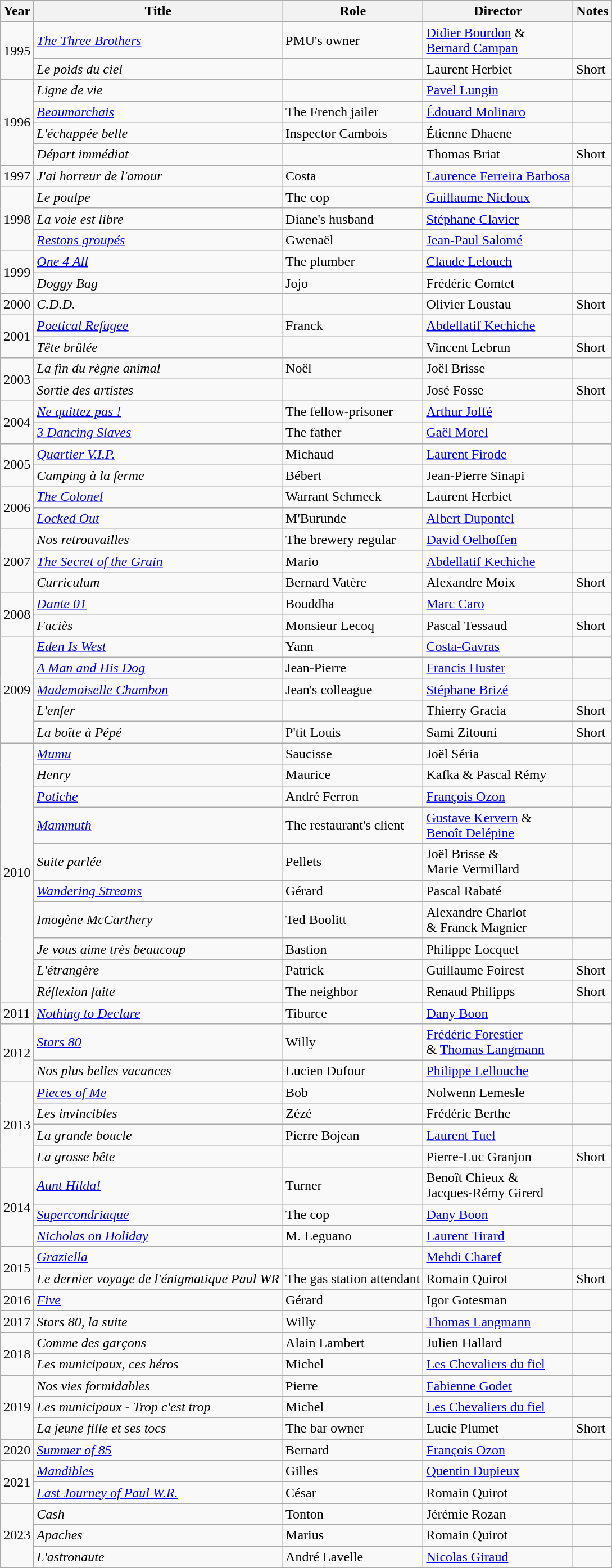<table class="wikitable sortable">
<tr>
<th>Year</th>
<th>Title</th>
<th>Role</th>
<th>Director</th>
<th class="unsortable">Notes</th>
</tr>
<tr>
<td rowspan=2>1995</td>
<td><em><a href='#'>The Three Brothers</a></em></td>
<td>PMU's owner</td>
<td><a href='#'>Didier Bourdon</a> &<br> <a href='#'>Bernard Campan</a></td>
<td></td>
</tr>
<tr>
<td><em>Le poids du ciel</em></td>
<td></td>
<td>Laurent Herbiet</td>
<td>Short</td>
</tr>
<tr>
<td rowspan=4>1996</td>
<td><em>Ligne de vie</em></td>
<td></td>
<td><a href='#'>Pavel Lungin</a></td>
<td></td>
</tr>
<tr>
<td><em><a href='#'>Beaumarchais</a></em></td>
<td>The French jailer</td>
<td><a href='#'>Édouard Molinaro</a></td>
<td></td>
</tr>
<tr>
<td><em>L'échappée belle</em></td>
<td>Inspector Cambois</td>
<td>Étienne Dhaene</td>
<td></td>
</tr>
<tr>
<td><em>Départ immédiat</em></td>
<td></td>
<td>Thomas Briat</td>
<td>Short</td>
</tr>
<tr>
<td>1997</td>
<td><em>J'ai horreur de l'amour</em></td>
<td>Costa</td>
<td><a href='#'>Laurence Ferreira Barbosa</a></td>
<td></td>
</tr>
<tr>
<td rowspan=3>1998</td>
<td><em>Le poulpe</em></td>
<td>The cop</td>
<td><a href='#'>Guillaume Nicloux</a></td>
<td></td>
</tr>
<tr>
<td><em>La voie est libre</em></td>
<td>Diane's husband</td>
<td><a href='#'>Stéphane Clavier</a></td>
<td></td>
</tr>
<tr>
<td><em><a href='#'>Restons groupés</a></em></td>
<td>Gwenaël</td>
<td><a href='#'>Jean-Paul Salomé</a></td>
<td></td>
</tr>
<tr>
<td rowspan=2>1999</td>
<td><em><a href='#'>One 4 All</a></em></td>
<td>The plumber</td>
<td><a href='#'>Claude Lelouch</a></td>
<td></td>
</tr>
<tr>
<td><em>Doggy Bag</em></td>
<td>Jojo</td>
<td>Frédéric Comtet</td>
<td></td>
</tr>
<tr>
<td>2000</td>
<td><em>C.D.D.</em></td>
<td></td>
<td>Olivier Loustau</td>
<td>Short</td>
</tr>
<tr>
<td rowspan=2>2001</td>
<td><em><a href='#'>Poetical Refugee</a></em></td>
<td>Franck</td>
<td><a href='#'>Abdellatif Kechiche</a></td>
<td></td>
</tr>
<tr>
<td><em>Tête brûlée</em></td>
<td></td>
<td>Vincent Lebrun</td>
<td>Short</td>
</tr>
<tr>
<td rowspan=2>2003</td>
<td><em>La fin du règne animal</em></td>
<td>Noël</td>
<td>Joël Brisse</td>
<td></td>
</tr>
<tr>
<td><em>Sortie des artistes</em></td>
<td></td>
<td>José Fosse</td>
<td>Short</td>
</tr>
<tr>
<td rowspan=2>2004</td>
<td><em><a href='#'>Ne quittez pas !</a></em></td>
<td>The fellow-prisoner</td>
<td><a href='#'>Arthur Joffé</a></td>
<td></td>
</tr>
<tr>
<td><em><a href='#'>3 Dancing Slaves</a></em></td>
<td>The father</td>
<td><a href='#'>Gaël Morel</a></td>
<td></td>
</tr>
<tr>
<td rowspan=2>2005</td>
<td><em><a href='#'>Quartier V.I.P.</a></em></td>
<td>Michaud</td>
<td><a href='#'>Laurent Firode</a></td>
<td></td>
</tr>
<tr>
<td><em>Camping à la ferme</em></td>
<td>Bébert</td>
<td>Jean-Pierre Sinapi</td>
<td></td>
</tr>
<tr>
<td rowspan=2>2006</td>
<td><em><a href='#'>The Colonel</a></em></td>
<td>Warrant Schmeck</td>
<td>Laurent Herbiet</td>
<td></td>
</tr>
<tr>
<td><em><a href='#'>Locked Out</a></em></td>
<td>M'Burunde</td>
<td><a href='#'>Albert Dupontel</a></td>
<td></td>
</tr>
<tr>
<td rowspan=3>2007</td>
<td><em>Nos retrouvailles</em></td>
<td>The brewery regular</td>
<td><a href='#'>David Oelhoffen</a></td>
<td></td>
</tr>
<tr>
<td><em><a href='#'>The Secret of the Grain</a></em></td>
<td>Mario</td>
<td><a href='#'>Abdellatif Kechiche</a></td>
<td></td>
</tr>
<tr>
<td><em>Curriculum</em></td>
<td>Bernard Vatère</td>
<td>Alexandre Moix</td>
<td>Short</td>
</tr>
<tr>
<td rowspan=2>2008</td>
<td><em><a href='#'>Dante 01</a></em></td>
<td>Bouddha</td>
<td><a href='#'>Marc Caro</a></td>
<td></td>
</tr>
<tr>
<td><em>Faciès</em></td>
<td>Monsieur Lecoq</td>
<td>Pascal Tessaud</td>
<td>Short</td>
</tr>
<tr>
<td rowspan=5>2009</td>
<td><em><a href='#'>Eden Is West</a></em></td>
<td>Yann</td>
<td><a href='#'>Costa-Gavras</a></td>
<td></td>
</tr>
<tr>
<td><em><a href='#'>A Man and His Dog</a></em></td>
<td>Jean-Pierre</td>
<td><a href='#'>Francis Huster</a></td>
<td></td>
</tr>
<tr>
<td><em><a href='#'>Mademoiselle Chambon</a></em></td>
<td>Jean's colleague</td>
<td><a href='#'>Stéphane Brizé</a></td>
<td></td>
</tr>
<tr>
<td><em>L'enfer</em></td>
<td></td>
<td>Thierry Gracia</td>
<td>Short</td>
</tr>
<tr>
<td><em>La boîte à Pépé</em></td>
<td>P'tit Louis</td>
<td>Sami Zitouni</td>
<td>Short</td>
</tr>
<tr>
<td rowspan=10>2010</td>
<td><em><a href='#'>Mumu</a></em></td>
<td>Saucisse</td>
<td>Joël Séria</td>
<td></td>
</tr>
<tr>
<td><em>Henry</em></td>
<td>Maurice</td>
<td>Kafka & Pascal Rémy</td>
<td></td>
</tr>
<tr>
<td><em><a href='#'>Potiche</a></em></td>
<td>André Ferron</td>
<td><a href='#'>François Ozon</a></td>
<td></td>
</tr>
<tr>
<td><em><a href='#'>Mammuth</a></em></td>
<td>The restaurant's client</td>
<td><a href='#'>Gustave Kervern</a> &<br> <a href='#'>Benoît Delépine</a></td>
<td></td>
</tr>
<tr>
<td><em>Suite parlée</em></td>
<td>Pellets</td>
<td>Joël Brisse &<br> Marie Vermillard</td>
<td></td>
</tr>
<tr>
<td><em><a href='#'>Wandering Streams</a></em></td>
<td>Gérard</td>
<td>Pascal Rabaté</td>
<td></td>
</tr>
<tr>
<td><em>Imogène McCarthery</em></td>
<td>Ted Boolitt</td>
<td>Alexandre Charlot<br> & Franck Magnier</td>
<td></td>
</tr>
<tr>
<td><em>Je vous aime très beaucoup</em></td>
<td>Bastion</td>
<td>Philippe Locquet</td>
<td></td>
</tr>
<tr>
<td><em>L'étrangère</em></td>
<td>Patrick</td>
<td>Guillaume Foirest</td>
<td>Short</td>
</tr>
<tr>
<td><em>Réflexion faite</em></td>
<td>The neighbor</td>
<td>Renaud Philipps</td>
<td>Short</td>
</tr>
<tr>
<td>2011</td>
<td><em><a href='#'>Nothing to Declare</a></em></td>
<td>Tiburce</td>
<td><a href='#'>Dany Boon</a></td>
<td></td>
</tr>
<tr>
<td rowspan=2>2012</td>
<td><em><a href='#'>Stars 80</a></em></td>
<td>Willy</td>
<td><a href='#'>Frédéric Forestier</a><br> & <a href='#'>Thomas Langmann</a></td>
<td></td>
</tr>
<tr>
<td><em>Nos plus belles vacances</em></td>
<td>Lucien Dufour</td>
<td><a href='#'>Philippe Lellouche</a></td>
<td></td>
</tr>
<tr>
<td rowspan=4>2013</td>
<td><em><a href='#'>Pieces of Me</a></em></td>
<td>Bob</td>
<td>Nolwenn Lemesle</td>
<td></td>
</tr>
<tr>
<td><em>Les invincibles</em></td>
<td>Zézé</td>
<td>Frédéric Berthe</td>
<td></td>
</tr>
<tr>
<td><em>La grande boucle</em></td>
<td>Pierre Bojean</td>
<td><a href='#'>Laurent Tuel</a></td>
<td></td>
</tr>
<tr>
<td><em>La grosse bête</em></td>
<td></td>
<td>Pierre-Luc Granjon</td>
<td>Short</td>
</tr>
<tr>
<td rowspan=3>2014</td>
<td><em><a href='#'>Aunt Hilda!</a></em></td>
<td>Turner</td>
<td>Benoît Chieux & <br>Jacques-Rémy Girerd</td>
<td></td>
</tr>
<tr>
<td><em><a href='#'>Supercondriaque</a></em></td>
<td>The cop</td>
<td><a href='#'>Dany Boon</a></td>
<td></td>
</tr>
<tr>
<td><em><a href='#'>Nicholas on Holiday</a></em></td>
<td>M. Leguano</td>
<td><a href='#'>Laurent Tirard</a></td>
<td></td>
</tr>
<tr>
<td rowspan=2>2015</td>
<td><em><a href='#'>Graziella</a></em></td>
<td></td>
<td><a href='#'>Mehdi Charef</a></td>
<td></td>
</tr>
<tr>
<td><em>Le dernier voyage de l'énigmatique Paul WR</em></td>
<td>The gas station attendant</td>
<td>Romain Quirot</td>
<td>Short</td>
</tr>
<tr>
<td>2016</td>
<td><em><a href='#'>Five</a></em></td>
<td>Gérard</td>
<td>Igor Gotesman</td>
<td></td>
</tr>
<tr>
<td>2017</td>
<td><em>Stars 80, la suite</em></td>
<td>Willy</td>
<td><a href='#'>Thomas Langmann</a></td>
<td></td>
</tr>
<tr>
<td rowspan=2>2018</td>
<td><em>Comme des garçons</em></td>
<td>Alain Lambert</td>
<td>Julien Hallard</td>
<td></td>
</tr>
<tr>
<td><em>Les municipaux, ces héros</em></td>
<td>Michel</td>
<td><a href='#'>Les Chevaliers du fiel</a></td>
<td></td>
</tr>
<tr>
<td rowspan=3>2019</td>
<td><em>Nos vies formidables</em></td>
<td>Pierre</td>
<td><a href='#'>Fabienne Godet</a></td>
<td></td>
</tr>
<tr>
<td><em>Les municipaux - Trop c'est trop</em></td>
<td>Michel</td>
<td><a href='#'>Les Chevaliers du fiel</a></td>
<td></td>
</tr>
<tr>
<td><em>La jeune fille et ses tocs</em></td>
<td>The bar owner</td>
<td>Lucie Plumet</td>
<td>Short</td>
</tr>
<tr>
<td>2020</td>
<td><em><a href='#'>Summer of 85</a></em></td>
<td>Bernard</td>
<td><a href='#'>François Ozon</a></td>
<td></td>
</tr>
<tr>
<td rowspan=2>2021</td>
<td><em><a href='#'>Mandibles</a></em></td>
<td>Gilles</td>
<td><a href='#'>Quentin Dupieux</a></td>
<td></td>
</tr>
<tr>
<td><em><a href='#'>Last Journey of Paul W.R.</a></em></td>
<td>César</td>
<td>Romain Quirot</td>
<td></td>
</tr>
<tr>
<td rowspan=3>2023</td>
<td><em>Cash</em></td>
<td>Tonton</td>
<td>Jérémie Rozan</td>
<td></td>
</tr>
<tr>
<td><em>Apaches</em></td>
<td>Marius</td>
<td>Romain Quirot</td>
<td></td>
</tr>
<tr>
<td><em>L'astronaute</em></td>
<td>André Lavelle</td>
<td><a href='#'>Nicolas Giraud</a></td>
<td></td>
</tr>
<tr>
</tr>
</table>
